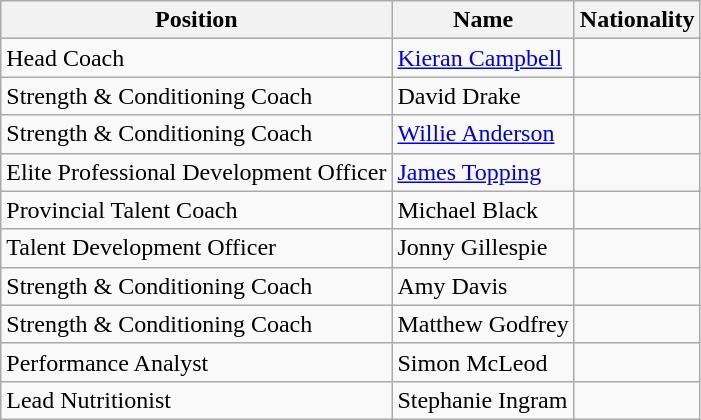<table class="wikitable">
<tr>
<th>Position</th>
<th>Name</th>
<th>Nationality</th>
</tr>
<tr>
<td>Head Coach</td>
<td><a href='#'>Kieran Campbell</a></td>
<td></td>
</tr>
<tr>
<td>Strength & Conditioning Coach</td>
<td>David Drake</td>
<td></td>
</tr>
<tr>
<td>Strength & Conditioning Coach</td>
<td><a href='#'>Willie Anderson</a></td>
<td></td>
</tr>
<tr>
<td>Elite Professional Development Officer</td>
<td><a href='#'>James Topping</a></td>
<td></td>
</tr>
<tr>
<td>Provincial Talent Coach</td>
<td>Michael Black</td>
<td></td>
</tr>
<tr>
<td>Talent Development Officer</td>
<td>Jonny Gillespie</td>
<td></td>
</tr>
<tr>
<td>Strength & Conditioning Coach</td>
<td>Amy Davis</td>
<td></td>
</tr>
<tr>
<td>Strength & Conditioning Coach</td>
<td>Matthew Godfrey</td>
<td></td>
</tr>
<tr>
<td>Performance Analyst</td>
<td>Simon McLeod</td>
<td></td>
</tr>
<tr>
<td>Lead Nutritionist</td>
<td>Stephanie Ingram</td>
<td></td>
</tr>
</table>
